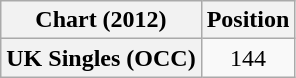<table class="wikitable plainrowheaders" style="text-align:center">
<tr>
<th scope="col">Chart (2012)</th>
<th scope="col">Position</th>
</tr>
<tr>
<th scope="row">UK Singles (OCC)</th>
<td>144</td>
</tr>
</table>
